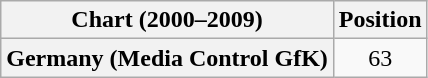<table class="wikitable plainrowheaders" style="text-align:center">
<tr>
<th>Chart (2000–2009)</th>
<th>Position</th>
</tr>
<tr>
<th scope="row">Germany (Media Control GfK)</th>
<td>63</td>
</tr>
</table>
